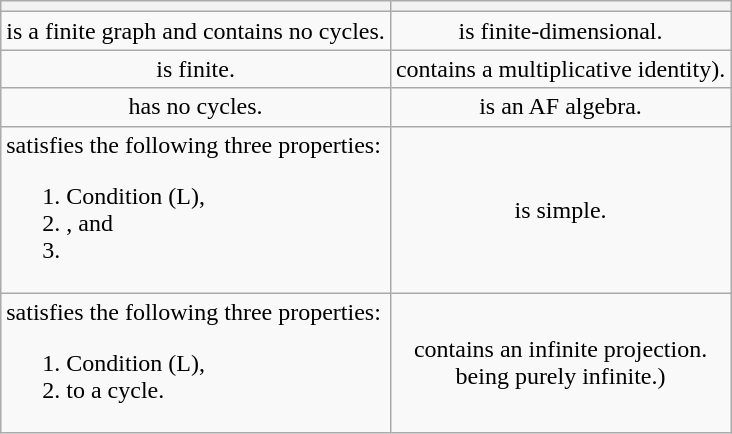<table class="wikitable" style="text-align: center;">
<tr>
<th></th>
<th></th>
</tr>
<tr>
<td> is a finite graph and contains no cycles.</td>
<td> is finite-dimensional.</td>
</tr>
<tr>
<td> is finite.</td>
<td> contains a multiplicative identity).</td>
</tr>
<tr>
<td> has no cycles.</td>
<td> is an AF algebra.</td>
</tr>
<tr>
<td style="text-align:left;"> satisfies the following three properties:<br><ol><li>Condition (L),</li><li>, and</li><li></li></ol></td>
<td> is simple.</td>
</tr>
<tr>
<td style="text-align:left;"> satisfies the following three properties:<br><ol><li>Condition (L),</li><li> to a cycle.</li></ol></td>
<td> contains an infinite projection.  <br> being purely infinite.)</td>
</tr>
</table>
